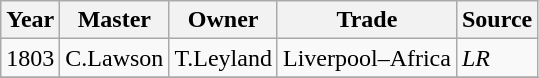<table class=" wikitable">
<tr>
<th>Year</th>
<th>Master</th>
<th>Owner</th>
<th>Trade</th>
<th>Source</th>
</tr>
<tr>
<td>1803</td>
<td>C.Lawson</td>
<td>T.Leyland</td>
<td>Liverpool–Africa</td>
<td><em>LR</em></td>
</tr>
<tr>
</tr>
</table>
